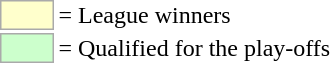<table>
<tr>
<td style="background-color:#ffffcc; border:1px solid #aaaaaa; width:2em;"></td>
<td>= League winners</td>
</tr>
<tr>
<td style="background-color:#ccffcc; border:1px solid #aaaaaa; width:2em;"></td>
<td>= Qualified for the play-offs</td>
</tr>
</table>
